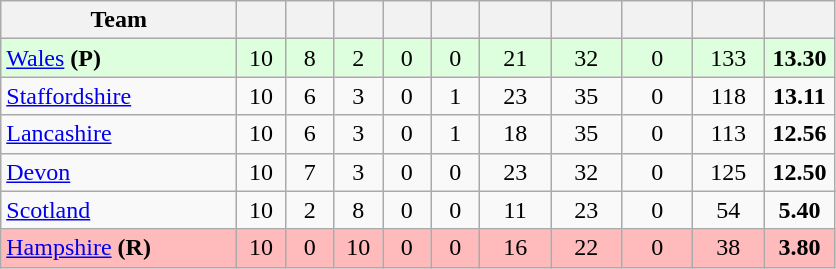<table class="wikitable" style="text-align:center">
<tr>
<th width="150">Team</th>
<th width="25"></th>
<th width="25"></th>
<th width="25"></th>
<th width="25"></th>
<th width="25"></th>
<th width="40"></th>
<th width="40"></th>
<th width="40"></th>
<th width="40"></th>
<th width="40"></th>
</tr>
<tr style="background:#dfd">
<td style="text-align:left"><a href='#'>Wales</a> <strong>(P)</strong></td>
<td>10</td>
<td>8</td>
<td>2</td>
<td>0</td>
<td>0</td>
<td>21</td>
<td>32</td>
<td>0</td>
<td>133</td>
<td><strong>13.30</strong></td>
</tr>
<tr>
<td style="text-align:left"><a href='#'>Staffordshire</a></td>
<td>10</td>
<td>6</td>
<td>3</td>
<td>0</td>
<td>1</td>
<td>23</td>
<td>35</td>
<td>0</td>
<td>118</td>
<td><strong>13.11</strong></td>
</tr>
<tr>
<td style="text-align:left"><a href='#'>Lancashire</a></td>
<td>10</td>
<td>6</td>
<td>3</td>
<td>0</td>
<td>1</td>
<td>18</td>
<td>35</td>
<td>0</td>
<td>113</td>
<td><strong>12.56</strong></td>
</tr>
<tr>
<td style="text-align:left"><a href='#'>Devon</a></td>
<td>10</td>
<td>7</td>
<td>3</td>
<td>0</td>
<td>0</td>
<td>23</td>
<td>32</td>
<td>0</td>
<td>125</td>
<td><strong>12.50</strong></td>
</tr>
<tr>
<td style="text-align:left"><a href='#'>Scotland</a></td>
<td>10</td>
<td>2</td>
<td>8</td>
<td>0</td>
<td>0</td>
<td>11</td>
<td>23</td>
<td>0</td>
<td>54</td>
<td><strong>5.40</strong></td>
</tr>
<tr style="background:#FFBBBB">
<td style="text-align:left"><a href='#'>Hampshire</a> <strong>(R)</strong></td>
<td>10</td>
<td>0</td>
<td>10</td>
<td>0</td>
<td>0</td>
<td>16</td>
<td>22</td>
<td>0</td>
<td>38</td>
<td><strong>3.80</strong></td>
</tr>
</table>
